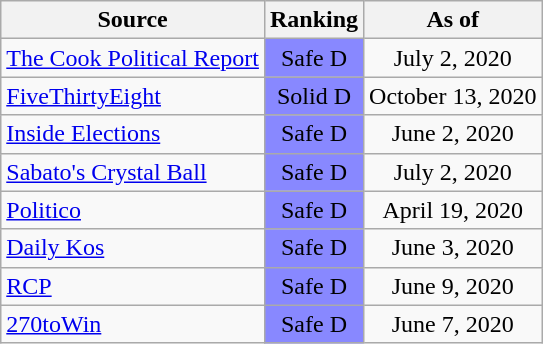<table class="wikitable" style="text-align:center">
<tr>
<th>Source</th>
<th>Ranking</th>
<th>As of</th>
</tr>
<tr>
<td align=left><a href='#'>The Cook Political Report</a></td>
<td style="background:#88f" data-sort-value=-4>Safe D</td>
<td>July 2, 2020</td>
</tr>
<tr>
<td align=left><a href='#'>FiveThirtyEight</a></td>
<td style="background:#88f" data-sort-value=-4>Solid D</td>
<td>October 13, 2020</td>
</tr>
<tr>
<td align=left><a href='#'>Inside Elections</a></td>
<td style="background:#88f" data-sort-value=-4>Safe D</td>
<td>June 2, 2020</td>
</tr>
<tr>
<td align=left><a href='#'>Sabato's Crystal Ball</a></td>
<td style="background:#88f" data-sort-value=-4>Safe D</td>
<td>July 2, 2020</td>
</tr>
<tr>
<td align=left><a href='#'>Politico</a></td>
<td style="background:#88f" data-sort-value=-4>Safe D</td>
<td>April 19, 2020</td>
</tr>
<tr>
<td align=left><a href='#'>Daily Kos</a></td>
<td style="background:#88f" data-sort-value=-4>Safe D</td>
<td>June 3, 2020</td>
</tr>
<tr>
<td align=left><a href='#'>RCP</a></td>
<td style="background:#88f" data-sort-value=-4>Safe D</td>
<td>June 9, 2020</td>
</tr>
<tr>
<td align=left><a href='#'>270toWin</a></td>
<td style="background:#88f" data-sort-value=-4>Safe D</td>
<td>June 7, 2020</td>
</tr>
</table>
